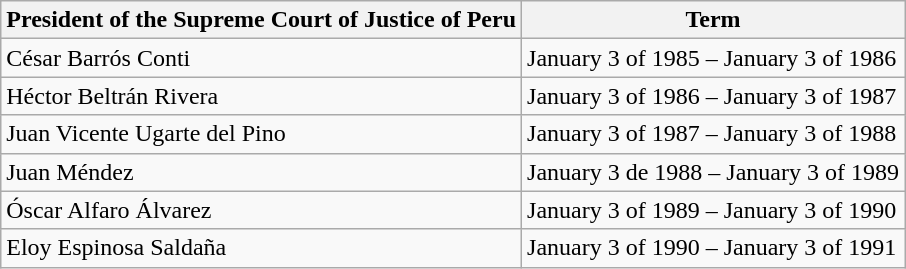<table class="wikitable">
<tr>
<th>President of the Supreme Court of Justice of Peru</th>
<th>Term</th>
</tr>
<tr>
<td>César Barrós Conti</td>
<td>January 3 of 1985 – January 3 of 1986</td>
</tr>
<tr>
<td>Héctor Beltrán Rivera</td>
<td>January 3 of 1986 – January 3 of 1987</td>
</tr>
<tr>
<td>Juan Vicente Ugarte del Pino</td>
<td>January 3 of 1987 – January 3 of 1988</td>
</tr>
<tr>
<td>Juan Méndez</td>
<td>January 3 de 1988 – January 3 of 1989</td>
</tr>
<tr>
<td>Óscar Alfaro Álvarez</td>
<td>January 3 of 1989 – January 3 of 1990</td>
</tr>
<tr>
<td>Eloy Espinosa Saldaña</td>
<td>January 3 of 1990 – January 3 of 1991</td>
</tr>
</table>
